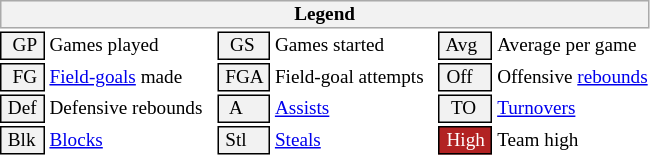<table class="toccolours" style="font-size: 80%; white-space: nowrap;">
<tr>
<th colspan="6" style="background-color: #F2F2F2; border: 1px solid #AAAAAA;">Legend</th>
</tr>
<tr>
<td style="background-color: #F2F2F2; border: 1px solid black;">  GP </td>
<td>Games played</td>
<td style="background-color: #F2F2F2; border: 1px solid black">  GS </td>
<td>Games started</td>
<td style="background-color: #F2F2F2; border: 1px solid black"> Avg </td>
<td>Average per game</td>
</tr>
<tr>
<td style="background-color: #F2F2F2; border: 1px solid black">  FG </td>
<td style="padding-right: 8px"><a href='#'>Field-goals</a> made</td>
<td style="background-color: #F2F2F2; border: 1px solid black"> FGA </td>
<td style="padding-right: 8px">Field-goal attempts</td>
<td style="background-color: #F2F2F2; border: 1px solid black;"> Off </td>
<td>Offensive <a href='#'>rebounds</a></td>
</tr>
<tr>
<td style="background-color: #F2F2F2; border: 1px solid black;"> Def </td>
<td style="padding-right: 8px">Defensive rebounds</td>
<td style="background-color: #F2F2F2; border: 1px solid black">  A </td>
<td style="padding-right: 8px"><a href='#'>Assists</a></td>
<td style="background-color: #F2F2F2; border: 1px solid black">  TO</td>
<td><a href='#'>Turnovers</a></td>
</tr>
<tr>
<td style="background-color: #F2F2F2; border: 1px solid black;"> Blk </td>
<td><a href='#'>Blocks</a></td>
<td style="background-color: #F2F2F2; border: 1px solid black"> Stl </td>
<td><a href='#'>Steals</a></td>
<td style="background:#B22222; color:#ffffff; border: 1px solid black"> High </td>
<td>Team high</td>
</tr>
<tr>
</tr>
</table>
